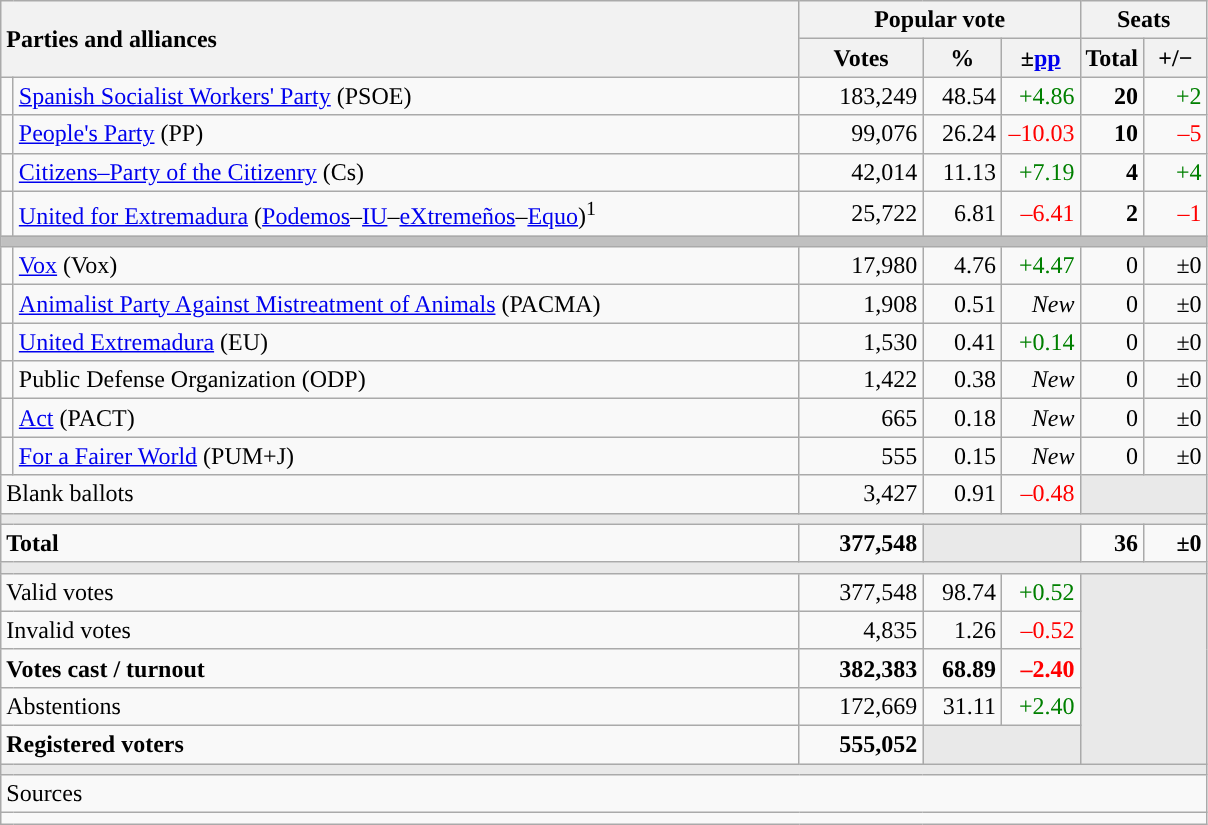<table class="wikitable" style="text-align:right;">
<tr>
<th style="text-align:left;" rowspan="2" colspan="2" width="525">Parties and alliances</th>
<th colspan="3">Popular vote</th>
<th colspan="2">Seats</th>
</tr>
<tr>
<th width="75">Votes</th>
<th width="45">%</th>
<th width="45">±<a href='#'>pp</a></th>
<th width="35">Total</th>
<th width="35">+/−</th>
</tr>
<tr>
<td width="1" style="color:inherit;background:"></td>
<td align="left"><a href='#'>Spanish Socialist Workers' Party</a> (PSOE)</td>
<td>183,249</td>
<td>48.54</td>
<td style="color:green;">+4.86</td>
<td><strong>20</strong></td>
<td style="color:green;">+2</td>
</tr>
<tr>
<td style="color:inherit;background:"></td>
<td align="left"><a href='#'>People's Party</a> (PP)</td>
<td>99,076</td>
<td>26.24</td>
<td style="color:red;">–10.03</td>
<td><strong>10</strong></td>
<td style="color:red;">–5</td>
</tr>
<tr>
<td style="color:inherit;background:"></td>
<td align="left"><a href='#'>Citizens–Party of the Citizenry</a> (Cs)</td>
<td>42,014</td>
<td>11.13</td>
<td style="color:green;">+7.19</td>
<td><strong>4</strong></td>
<td style="color:green;">+4</td>
</tr>
<tr>
<td style="color:inherit;background:"></td>
<td align="left"><a href='#'>United for Extremadura</a> (<a href='#'>Podemos</a>–<a href='#'>IU</a>–<a href='#'>eXtremeños</a>–<a href='#'>Equo</a>)<sup>1</sup></td>
<td>25,722</td>
<td>6.81</td>
<td style="color:red;">–6.41</td>
<td><strong>2</strong></td>
<td style="color:red;">–1</td>
</tr>
<tr>
<td colspan="7" bgcolor="#C0C0C0"></td>
</tr>
<tr>
<td style="color:inherit;background:"></td>
<td align="left"><a href='#'>Vox</a> (Vox)</td>
<td>17,980</td>
<td>4.76</td>
<td style="color:green;">+4.47</td>
<td>0</td>
<td>±0</td>
</tr>
<tr>
<td style="color:inherit;background:"></td>
<td align="left"><a href='#'>Animalist Party Against Mistreatment of Animals</a> (PACMA)</td>
<td>1,908</td>
<td>0.51</td>
<td><em>New</em></td>
<td>0</td>
<td>±0</td>
</tr>
<tr>
<td style="color:inherit;background:"></td>
<td align="left"><a href='#'>United Extremadura</a> (EU)</td>
<td>1,530</td>
<td>0.41</td>
<td style="color:green;">+0.14</td>
<td>0</td>
<td>±0</td>
</tr>
<tr>
<td style="color:inherit;background:"></td>
<td align="left">Public Defense Organization (ODP)</td>
<td>1,422</td>
<td>0.38</td>
<td><em>New</em></td>
<td>0</td>
<td>±0</td>
</tr>
<tr>
<td style="color:inherit;background:"></td>
<td align="left"><a href='#'>Act</a> (PACT)</td>
<td>665</td>
<td>0.18</td>
<td><em>New</em></td>
<td>0</td>
<td>±0</td>
</tr>
<tr>
<td style="color:inherit;background:"></td>
<td align="left"><a href='#'>For a Fairer World</a> (PUM+J)</td>
<td>555</td>
<td>0.15</td>
<td><em>New</em></td>
<td>0</td>
<td>±0</td>
</tr>
<tr>
<td align="left" colspan="2">Blank ballots</td>
<td>3,427</td>
<td>0.91</td>
<td style="color:red;">–0.48</td>
<td bgcolor="#E9E9E9" colspan="2"></td>
</tr>
<tr>
<td colspan="7" bgcolor="#E9E9E9"></td>
</tr>
<tr style="font-weight:bold;">
<td align="left" colspan="2">Total</td>
<td>377,548</td>
<td bgcolor="#E9E9E9" colspan="2"></td>
<td>36</td>
<td>±0</td>
</tr>
<tr>
<td colspan="7" bgcolor="#E9E9E9"></td>
</tr>
<tr>
<td align="left" colspan="2">Valid votes</td>
<td>377,548</td>
<td>98.74</td>
<td style="color:green;">+0.52</td>
<td bgcolor="#E9E9E9" colspan="2" rowspan="5"></td>
</tr>
<tr>
<td align="left" colspan="2">Invalid votes</td>
<td>4,835</td>
<td>1.26</td>
<td style="color:red;">–0.52</td>
</tr>
<tr style="font-weight:bold;">
<td align="left" colspan="2">Votes cast / turnout</td>
<td>382,383</td>
<td>68.89</td>
<td style="color:red;">–2.40</td>
</tr>
<tr>
<td align="left" colspan="2">Abstentions</td>
<td>172,669</td>
<td>31.11</td>
<td style="color:green;">+2.40</td>
</tr>
<tr style="font-weight:bold;">
<td align="left" colspan="2">Registered voters</td>
<td>555,052</td>
<td bgcolor="#E9E9E9" colspan="2"></td>
</tr>
<tr>
<td colspan="7" bgcolor="#E9E9E9"></td>
</tr>
<tr>
<td align="left" colspan="7">Sources</td>
</tr>
<tr>
<td colspan="7" style="text-align:left; max-width:790px;"></td>
</tr>
</table>
